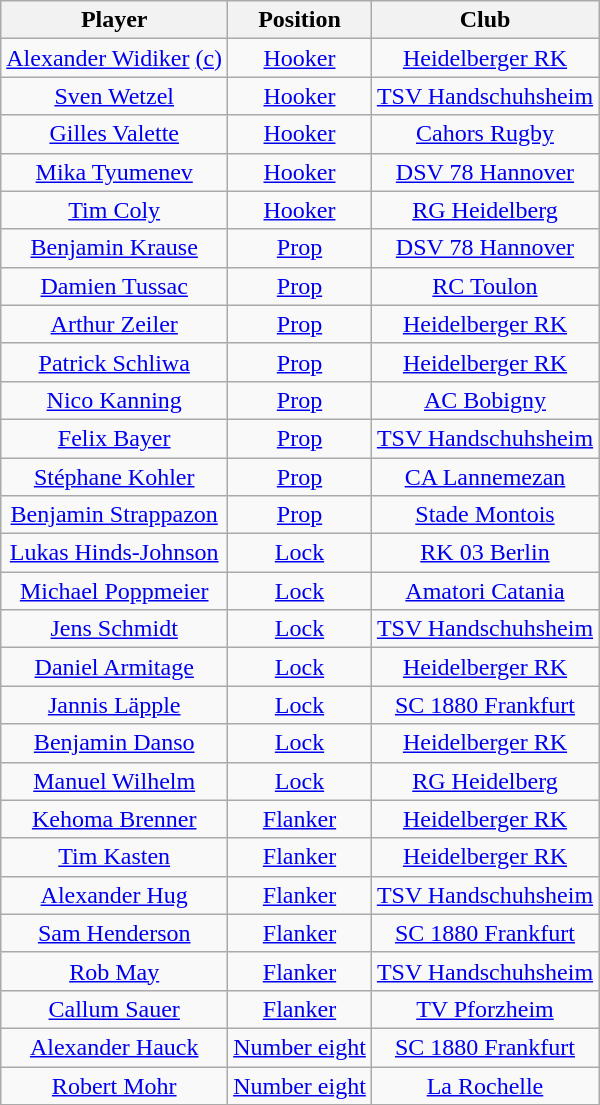<table class="wikitable" style="text-align:center">
<tr>
<th>Player</th>
<th>Position</th>
<th>Club</th>
</tr>
<tr>
<td><a href='#'>Alexander Widiker</a> <a href='#'>(c)</a></td>
<td><a href='#'>Hooker</a></td>
<td><a href='#'>Heidelberger RK</a></td>
</tr>
<tr>
<td><a href='#'>Sven Wetzel</a></td>
<td><a href='#'>Hooker</a></td>
<td><a href='#'>TSV Handschuhsheim</a></td>
</tr>
<tr>
<td><a href='#'>Gilles Valette</a></td>
<td><a href='#'>Hooker</a></td>
<td> <a href='#'>Cahors Rugby</a></td>
</tr>
<tr>
<td><a href='#'>Mika Tyumenev</a></td>
<td><a href='#'>Hooker</a></td>
<td><a href='#'>DSV 78 Hannover</a></td>
</tr>
<tr>
<td><a href='#'>Tim Coly</a></td>
<td><a href='#'>Hooker</a></td>
<td><a href='#'>RG Heidelberg</a></td>
</tr>
<tr>
<td><a href='#'>Benjamin Krause</a></td>
<td><a href='#'>Prop</a></td>
<td><a href='#'>DSV 78 Hannover</a></td>
</tr>
<tr>
<td><a href='#'>Damien Tussac</a></td>
<td><a href='#'>Prop</a></td>
<td> <a href='#'>RC Toulon</a></td>
</tr>
<tr>
<td><a href='#'>Arthur Zeiler</a></td>
<td><a href='#'>Prop</a></td>
<td><a href='#'>Heidelberger RK</a></td>
</tr>
<tr>
<td><a href='#'>Patrick Schliwa</a></td>
<td><a href='#'>Prop</a></td>
<td><a href='#'>Heidelberger RK</a></td>
</tr>
<tr>
<td><a href='#'>Nico Kanning</a></td>
<td><a href='#'>Prop</a></td>
<td> <a href='#'>AC Bobigny</a></td>
</tr>
<tr>
<td><a href='#'>Felix Bayer</a></td>
<td><a href='#'>Prop</a></td>
<td><a href='#'>TSV Handschuhsheim</a></td>
</tr>
<tr>
<td><a href='#'>Stéphane Kohler</a></td>
<td><a href='#'>Prop</a></td>
<td> <a href='#'>CA Lannemezan</a></td>
</tr>
<tr>
<td><a href='#'>Benjamin Strappazon</a></td>
<td><a href='#'>Prop</a></td>
<td> <a href='#'>Stade Montois</a></td>
</tr>
<tr>
<td><a href='#'>Lukas Hinds-Johnson</a></td>
<td><a href='#'>Lock</a></td>
<td><a href='#'>RK 03 Berlin</a></td>
</tr>
<tr>
<td><a href='#'>Michael Poppmeier</a></td>
<td><a href='#'>Lock</a></td>
<td> <a href='#'>Amatori Catania</a></td>
</tr>
<tr>
<td><a href='#'>Jens Schmidt</a></td>
<td><a href='#'>Lock</a></td>
<td><a href='#'>TSV Handschuhsheim</a></td>
</tr>
<tr>
<td><a href='#'>Daniel Armitage</a></td>
<td><a href='#'>Lock</a></td>
<td><a href='#'>Heidelberger RK</a></td>
</tr>
<tr>
<td><a href='#'>Jannis Läpple</a></td>
<td><a href='#'>Lock</a></td>
<td><a href='#'>SC 1880 Frankfurt</a></td>
</tr>
<tr>
<td><a href='#'>Benjamin Danso</a></td>
<td><a href='#'>Lock</a></td>
<td><a href='#'>Heidelberger RK</a></td>
</tr>
<tr>
<td><a href='#'>Manuel Wilhelm</a></td>
<td><a href='#'>Lock</a></td>
<td><a href='#'>RG Heidelberg</a></td>
</tr>
<tr>
<td><a href='#'>Kehoma Brenner</a></td>
<td><a href='#'>Flanker</a></td>
<td><a href='#'>Heidelberger RK</a></td>
</tr>
<tr>
<td><a href='#'>Tim Kasten</a></td>
<td><a href='#'>Flanker</a></td>
<td><a href='#'>Heidelberger RK</a></td>
</tr>
<tr>
<td><a href='#'>Alexander Hug</a></td>
<td><a href='#'>Flanker</a></td>
<td><a href='#'>TSV Handschuhsheim</a></td>
</tr>
<tr>
<td><a href='#'>Sam Henderson</a></td>
<td><a href='#'>Flanker</a></td>
<td><a href='#'>SC 1880 Frankfurt</a></td>
</tr>
<tr>
<td><a href='#'>Rob May</a></td>
<td><a href='#'>Flanker</a></td>
<td><a href='#'>TSV Handschuhsheim</a></td>
</tr>
<tr>
<td><a href='#'>Callum Sauer</a></td>
<td><a href='#'>Flanker</a></td>
<td><a href='#'>TV Pforzheim</a></td>
</tr>
<tr>
<td><a href='#'>Alexander Hauck</a></td>
<td><a href='#'>Number eight</a></td>
<td><a href='#'>SC 1880 Frankfurt</a></td>
</tr>
<tr>
<td><a href='#'>Robert Mohr</a></td>
<td><a href='#'>Number eight</a></td>
<td> <a href='#'>La Rochelle</a></td>
</tr>
</table>
